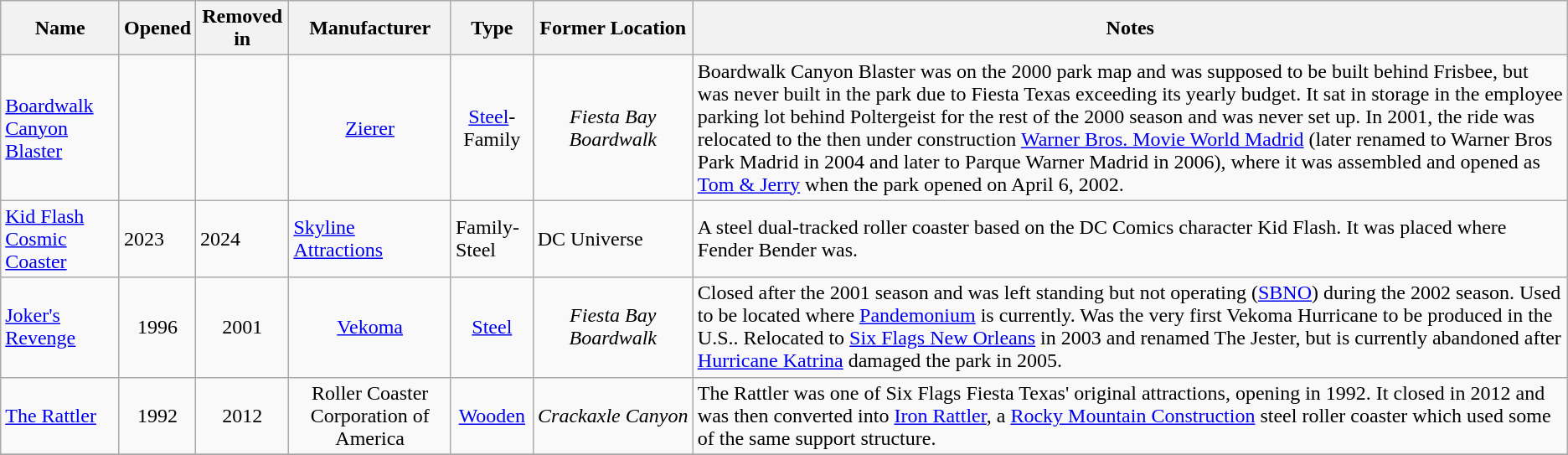<table class="wikitable sortable">
<tr>
<th>Name</th>
<th>Opened</th>
<th>Removed in</th>
<th>Manufacturer</th>
<th>Type</th>
<th width=120>Former Location</th>
<th class="unsortable">Notes</th>
</tr>
<tr>
<td><a href='#'>Boardwalk Canyon Blaster</a></td>
<td></td>
<td></td>
<td align=center><a href='#'>Zierer</a></td>
<td align=center><a href='#'>Steel</a>-Family</td>
<td align=center><em>Fiesta Bay Boardwalk</em></td>
<td>Boardwalk Canyon Blaster was on the 2000 park map and was supposed to be built behind Frisbee, but was never built in the park due to Fiesta Texas exceeding its yearly budget. It sat in storage in the employee parking lot behind Poltergeist for the rest of the 2000 season and was never set up. In 2001, the ride was relocated to the then under construction <a href='#'>Warner Bros. Movie World Madrid</a> (later renamed to Warner Bros Park Madrid in 2004 and later to Parque Warner Madrid in 2006), where it was assembled and opened as <a href='#'>Tom & Jerry</a> when the park opened on April 6, 2002.</td>
</tr>
<tr>
<td><a href='#'>Kid Flash Cosmic Coaster</a></td>
<td>2023</td>
<td>2024</td>
<td><a href='#'>Skyline Attractions</a></td>
<td>Family-Steel</td>
<td>DC Universe</td>
<td>A steel dual-tracked roller coaster based on the DC Comics character Kid Flash. It was placed where Fender Bender was.</td>
</tr>
<tr>
<td><a href='#'>Joker's Revenge</a></td>
<td align=center>1996</td>
<td align=center>2001</td>
<td align=center><a href='#'>Vekoma</a></td>
<td align=center><a href='#'>Steel</a></td>
<td align=center><em>Fiesta Bay Boardwalk</em></td>
<td>Closed after the 2001 season and was left standing but not operating (<a href='#'>SBNO</a>) during the 2002 season. Used to be located where <a href='#'>Pandemonium</a> is currently. Was the very first Vekoma Hurricane to be produced in the U.S.. Relocated to <a href='#'>Six Flags New Orleans</a> in 2003 and renamed The Jester, but is currently abandoned after <a href='#'>Hurricane Katrina</a> damaged the park in 2005.</td>
</tr>
<tr>
<td><a href='#'>The Rattler</a></td>
<td align=center>1992</td>
<td align=center>2012</td>
<td align=center>Roller Coaster Corporation of America</td>
<td align=center><a href='#'>Wooden</a></td>
<td align=center><em>Crackaxle Canyon</em></td>
<td>The Rattler was one of Six Flags Fiesta Texas' original attractions, opening in 1992. It closed in 2012 and was then converted into <a href='#'>Iron Rattler</a>, a <a href='#'>Rocky Mountain Construction</a> steel roller coaster which used some of the same support structure.</td>
</tr>
<tr>
</tr>
</table>
